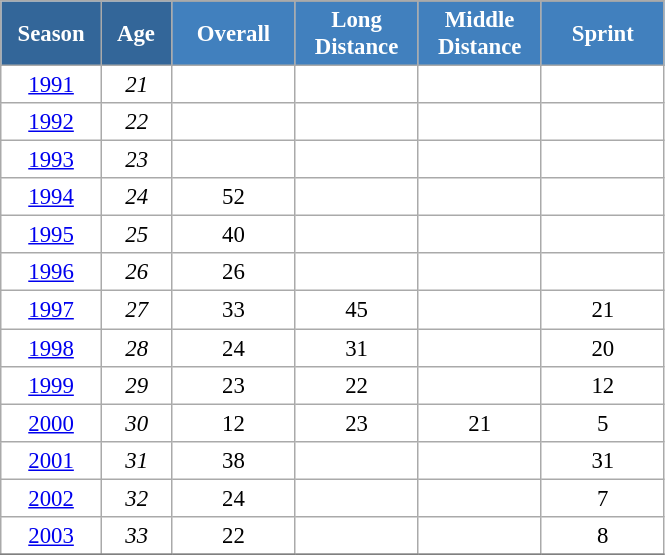<table class="wikitable" style="font-size:95%; text-align:center; border:grey solid 1px; border-collapse:collapse; background:#ffffff;">
<tr>
<th style="background-color:#369; color:white; width:60px;" rowspan="2"> Season </th>
<th style="background-color:#369; color:white; width:40px;" rowspan="2"> Age </th>
</tr>
<tr>
<th style="background-color:#4180be; color:white; width:75px;">Overall</th>
<th style="background-color:#4180be; color:white; width:75px;">Long Distance</th>
<th style="background-color:#4180be; color:white; width:75px;">Middle Distance</th>
<th style="background-color:#4180be; color:white; width:75px;">Sprint</th>
</tr>
<tr>
<td><a href='#'>1991</a></td>
<td><em>21</em></td>
<td></td>
<td></td>
<td></td>
<td></td>
</tr>
<tr>
<td><a href='#'>1992</a></td>
<td><em>22</em></td>
<td></td>
<td></td>
<td></td>
<td></td>
</tr>
<tr>
<td><a href='#'>1993</a></td>
<td><em>23</em></td>
<td></td>
<td></td>
<td></td>
<td></td>
</tr>
<tr>
<td><a href='#'>1994</a></td>
<td><em>24</em></td>
<td>52</td>
<td></td>
<td></td>
<td></td>
</tr>
<tr>
<td><a href='#'>1995</a></td>
<td><em>25</em></td>
<td>40</td>
<td></td>
<td></td>
<td></td>
</tr>
<tr>
<td><a href='#'>1996</a></td>
<td><em>26</em></td>
<td>26</td>
<td></td>
<td></td>
<td></td>
</tr>
<tr>
<td><a href='#'>1997</a></td>
<td><em>27</em></td>
<td>33</td>
<td>45</td>
<td></td>
<td>21</td>
</tr>
<tr>
<td><a href='#'>1998</a></td>
<td><em>28</em></td>
<td>24</td>
<td>31</td>
<td></td>
<td>20</td>
</tr>
<tr>
<td><a href='#'>1999</a></td>
<td><em>29</em></td>
<td>23</td>
<td>22</td>
<td></td>
<td>12</td>
</tr>
<tr>
<td><a href='#'>2000</a></td>
<td><em>30</em></td>
<td>12</td>
<td>23</td>
<td>21</td>
<td>5</td>
</tr>
<tr>
<td><a href='#'>2001</a></td>
<td><em>31</em></td>
<td>38</td>
<td></td>
<td></td>
<td>31</td>
</tr>
<tr>
<td><a href='#'>2002</a></td>
<td><em>32</em></td>
<td>24</td>
<td></td>
<td></td>
<td>7</td>
</tr>
<tr>
<td><a href='#'>2003</a></td>
<td><em>33</em></td>
<td>22</td>
<td></td>
<td></td>
<td>8</td>
</tr>
<tr>
</tr>
</table>
